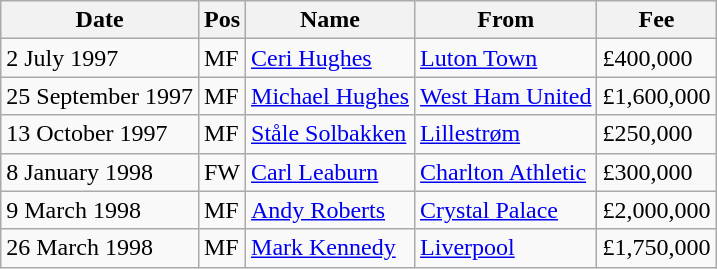<table class="wikitable">
<tr>
<th>Date</th>
<th>Pos</th>
<th>Name</th>
<th>From</th>
<th>Fee</th>
</tr>
<tr>
<td>2 July 1997</td>
<td>MF</td>
<td><a href='#'>Ceri Hughes</a></td>
<td><a href='#'>Luton Town</a></td>
<td>£400,000</td>
</tr>
<tr>
<td>25 September 1997</td>
<td>MF</td>
<td><a href='#'>Michael Hughes</a></td>
<td><a href='#'>West Ham United</a></td>
<td>£1,600,000</td>
</tr>
<tr>
<td>13 October 1997</td>
<td>MF</td>
<td><a href='#'>Ståle Solbakken</a></td>
<td><a href='#'>Lillestrøm</a></td>
<td>£250,000</td>
</tr>
<tr>
<td>8 January 1998</td>
<td>FW</td>
<td><a href='#'>Carl Leaburn</a></td>
<td><a href='#'>Charlton Athletic</a></td>
<td>£300,000</td>
</tr>
<tr>
<td>9 March 1998</td>
<td>MF</td>
<td><a href='#'>Andy Roberts</a></td>
<td><a href='#'>Crystal Palace</a></td>
<td>£2,000,000</td>
</tr>
<tr>
<td>26 March 1998</td>
<td>MF</td>
<td><a href='#'>Mark Kennedy</a></td>
<td><a href='#'>Liverpool</a></td>
<td>£1,750,000</td>
</tr>
</table>
